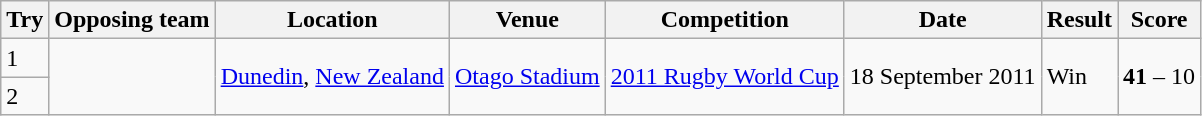<table class="wikitable">
<tr>
<th>Try</th>
<th>Opposing team</th>
<th>Location</th>
<th>Venue</th>
<th>Competition</th>
<th>Date</th>
<th>Result</th>
<th>Score</th>
</tr>
<tr>
<td>1</td>
<td rowspan="2"></td>
<td rowspan="2"><a href='#'>Dunedin</a>, <a href='#'>New Zealand</a></td>
<td rowspan="2"><a href='#'>Otago Stadium</a></td>
<td rowspan="2"><a href='#'>2011 Rugby World Cup</a></td>
<td rowspan="2">18 September 2011</td>
<td rowspan="2">Win</td>
<td rowspan="2"><strong>41</strong> – 10</td>
</tr>
<tr>
<td>2</td>
</tr>
</table>
